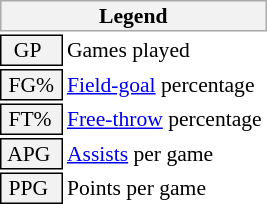<table class="toccolours" style="font-size: 90%; white-space: nowrap;">
<tr>
<th colspan="6" style="background:#f2f2f2; border:1px solid #aaa;">Legend</th>
</tr>
<tr>
<td style="background:#f2f2f2; border:1px solid black;">  GP</td>
<td>Games played</td>
</tr>
<tr>
<td style="background:#f2f2f2; border:1px solid black;"> FG% </td>
<td style="padding-right: 8px"><a href='#'>Field-goal</a> percentage</td>
</tr>
<tr>
<td style="background:#f2f2f2; border:1px solid black;"> FT% </td>
<td><a href='#'>Free-throw</a> percentage</td>
</tr>
<tr>
<td style="background:#f2f2f2; border:1px solid black;"> APG </td>
<td><a href='#'>Assists</a> per game</td>
</tr>
<tr>
<td style="background:#f2f2f2; border:1px solid black;"> PPG </td>
<td>Points per game</td>
</tr>
<tr>
</tr>
</table>
